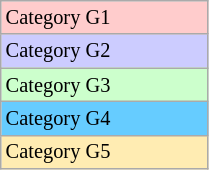<table class="wikitable" style="font-size:85%; width:11%;">
<tr bgcolor=#ffcccc>
<td>Category G1</td>
</tr>
<tr bgcolor=#ccccff>
<td>Category G2</td>
</tr>
<tr bgcolor=#CCFFCC>
<td>Category G3</td>
</tr>
<tr bgcolor=#66CCFF>
<td>Category G4</td>
</tr>
<tr bgcolor=#ffecb2>
<td>Category G5</td>
</tr>
</table>
